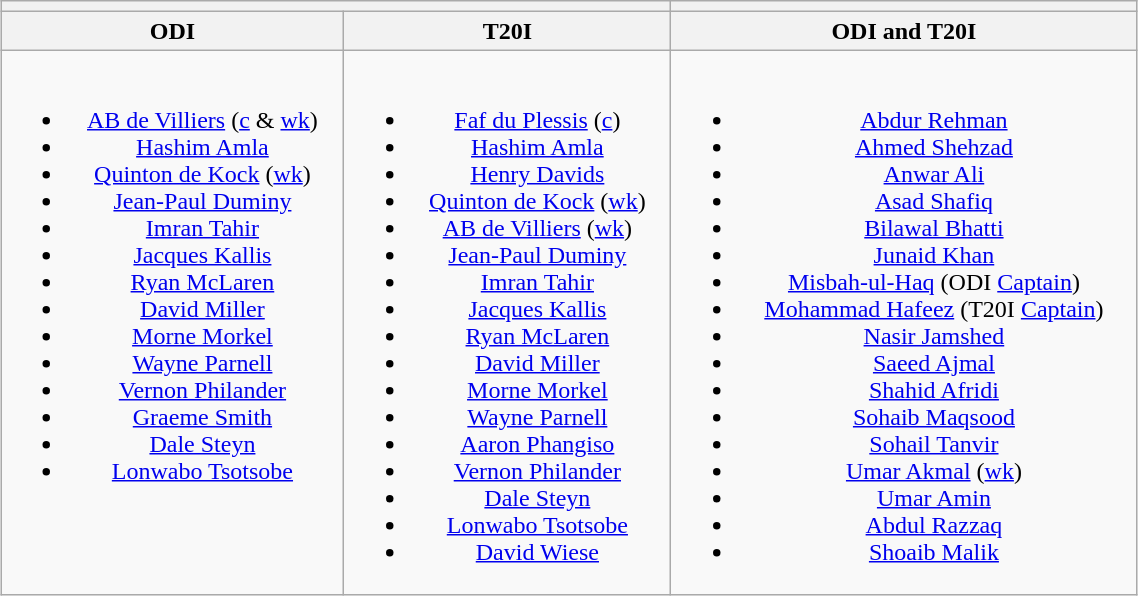<table class="wikitable" style="text-align:center; width:60%; margin:auto">
<tr>
<th colspan=2></th>
<th></th>
</tr>
<tr>
<th>ODI</th>
<th>T20I</th>
<th>ODI and T20I</th>
</tr>
<tr style="vertical-align:top">
<td><br><ul><li><a href='#'>AB de Villiers</a> (<a href='#'>c</a> & <a href='#'>wk</a>)</li><li><a href='#'>Hashim Amla</a></li><li><a href='#'>Quinton de Kock</a> (<a href='#'>wk</a>)</li><li><a href='#'>Jean-Paul Duminy</a></li><li><a href='#'>Imran Tahir</a></li><li><a href='#'>Jacques Kallis</a></li><li><a href='#'>Ryan McLaren</a></li><li><a href='#'>David Miller</a></li><li><a href='#'>Morne Morkel</a></li><li><a href='#'>Wayne Parnell</a></li><li><a href='#'>Vernon Philander</a></li><li><a href='#'>Graeme Smith</a></li><li><a href='#'>Dale Steyn</a></li><li><a href='#'>Lonwabo Tsotsobe</a></li></ul></td>
<td><br><ul><li><a href='#'>Faf du Plessis</a> (<a href='#'>c</a>)</li><li><a href='#'>Hashim Amla</a></li><li><a href='#'>Henry Davids</a></li><li><a href='#'>Quinton de Kock</a> (<a href='#'>wk</a>)</li><li><a href='#'>AB de Villiers</a> (<a href='#'>wk</a>)</li><li><a href='#'>Jean-Paul Duminy</a></li><li><a href='#'>Imran Tahir</a></li><li><a href='#'>Jacques Kallis</a></li><li><a href='#'>Ryan McLaren</a></li><li><a href='#'>David Miller</a></li><li><a href='#'>Morne Morkel</a></li><li><a href='#'>Wayne Parnell</a></li><li><a href='#'>Aaron Phangiso</a></li><li><a href='#'>Vernon Philander</a></li><li><a href='#'>Dale Steyn</a></li><li><a href='#'>Lonwabo Tsotsobe</a></li><li><a href='#'>David Wiese</a></li></ul></td>
<td><br><ul><li><a href='#'>Abdur Rehman</a></li><li><a href='#'>Ahmed Shehzad</a></li><li><a href='#'>Anwar Ali</a></li><li><a href='#'>Asad Shafiq</a></li><li><a href='#'>Bilawal Bhatti</a></li><li><a href='#'>Junaid Khan</a></li><li><a href='#'>Misbah-ul-Haq</a> (ODI <a href='#'>Captain</a>)</li><li><a href='#'>Mohammad Hafeez</a> (T20I <a href='#'>Captain</a>)</li><li><a href='#'>Nasir Jamshed</a></li><li><a href='#'>Saeed Ajmal</a></li><li><a href='#'>Shahid Afridi</a></li><li><a href='#'>Sohaib Maqsood</a></li><li><a href='#'>Sohail Tanvir</a></li><li><a href='#'>Umar Akmal</a> (<a href='#'>wk</a>)</li><li><a href='#'>Umar Amin</a></li><li><a href='#'>Abdul Razzaq</a></li><li><a href='#'>Shoaib Malik</a></li></ul></td>
</tr>
</table>
